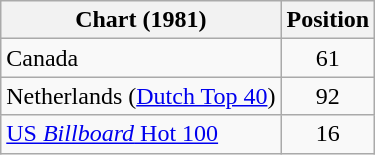<table class="wikitable sortable">
<tr>
<th>Chart (1981)</th>
<th>Position</th>
</tr>
<tr>
<td>Canada</td>
<td align="center">61</td>
</tr>
<tr>
<td>Netherlands (<a href='#'>Dutch Top 40</a>)</td>
<td align="center">92</td>
</tr>
<tr>
<td><a href='#'>US <em>Billboard</em> Hot 100</a></td>
<td align="center">16</td>
</tr>
</table>
